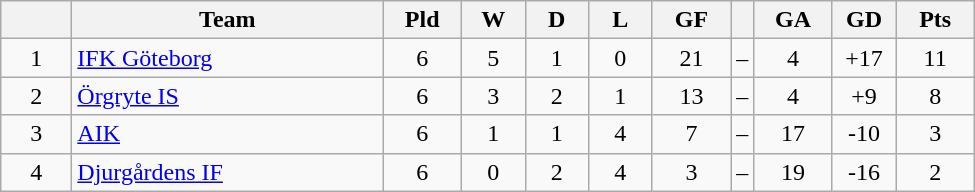<table class="wikitable" style="text-align: center;">
<tr>
<th style="width: 40px;"></th>
<th style="width: 200px;">Team</th>
<th style="width: 45px;">Pld</th>
<th style="width: 35px;">W</th>
<th style="width: 35px;">D</th>
<th style="width: 35px;">L</th>
<th style="width: 45px;">GF</th>
<th></th>
<th style="width: 45px;">GA</th>
<th style="width: 35px;">GD</th>
<th style="width: 45px;">Pts</th>
</tr>
<tr>
<td>1</td>
<td style="text-align: left;"><a href='#'>IFK Göteborg</a></td>
<td>6</td>
<td>5</td>
<td>1</td>
<td>0</td>
<td>21</td>
<td>–</td>
<td>4</td>
<td>+17</td>
<td>11</td>
</tr>
<tr>
<td>2</td>
<td style="text-align: left;"><a href='#'>Örgryte IS</a></td>
<td>6</td>
<td>3</td>
<td>2</td>
<td>1</td>
<td>13</td>
<td>–</td>
<td>4</td>
<td>+9</td>
<td>8</td>
</tr>
<tr>
<td>3</td>
<td style="text-align: left;"><a href='#'>AIK</a></td>
<td>6</td>
<td>1</td>
<td>1</td>
<td>4</td>
<td>7</td>
<td>–</td>
<td>17</td>
<td>-10</td>
<td>3</td>
</tr>
<tr>
<td>4</td>
<td style="text-align: left;"><a href='#'>Djurgårdens IF</a></td>
<td>6</td>
<td>0</td>
<td>2</td>
<td>4</td>
<td>3</td>
<td>–</td>
<td>19</td>
<td>-16</td>
<td>2</td>
</tr>
</table>
